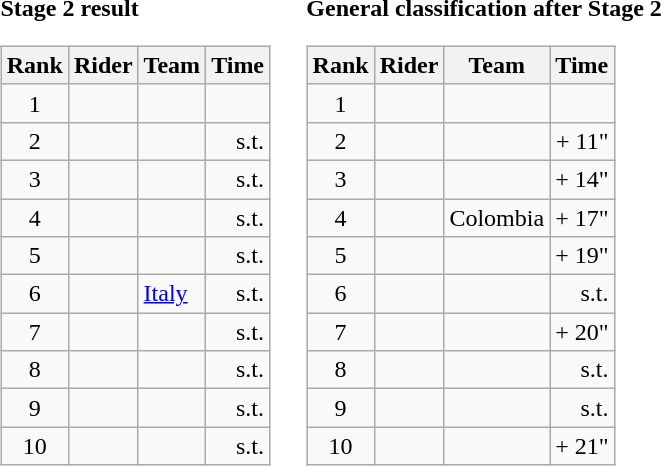<table>
<tr>
<td><strong>Stage 2 result</strong><br><table class="wikitable">
<tr>
<th scope="col">Rank</th>
<th scope="col">Rider</th>
<th scope="col">Team</th>
<th scope="col">Time</th>
</tr>
<tr>
<td style="text-align:center;">1</td>
<td></td>
<td></td>
<td style="text-align:right;"></td>
</tr>
<tr>
<td style="text-align:center;">2</td>
<td></td>
<td></td>
<td style="text-align:right;">s.t.</td>
</tr>
<tr>
<td style="text-align:center;">3</td>
<td></td>
<td></td>
<td style="text-align:right;">s.t.</td>
</tr>
<tr>
<td style="text-align:center;">4</td>
<td></td>
<td></td>
<td style="text-align:right;">s.t.</td>
</tr>
<tr>
<td style="text-align:center;">5</td>
<td></td>
<td></td>
<td style="text-align:right;">s.t.</td>
</tr>
<tr>
<td style="text-align:center;">6</td>
<td></td>
<td><a href='#'>Italy</a></td>
<td style="text-align:right;">s.t.</td>
</tr>
<tr>
<td style="text-align:center;">7</td>
<td></td>
<td></td>
<td style="text-align:right;">s.t.</td>
</tr>
<tr>
<td style="text-align:center;">8</td>
<td></td>
<td></td>
<td style="text-align:right;">s.t.</td>
</tr>
<tr>
<td style="text-align:center;">9</td>
<td></td>
<td></td>
<td style="text-align:right;">s.t.</td>
</tr>
<tr>
<td style="text-align:center;">10</td>
<td></td>
<td></td>
<td style="text-align:right;">s.t.</td>
</tr>
</table>
</td>
<td></td>
<td><strong>General classification after Stage 2</strong><br><table class="wikitable">
<tr>
<th scope="col">Rank</th>
<th scope="col">Rider</th>
<th scope="col">Team</th>
<th scope="col">Time</th>
</tr>
<tr>
<td style="text-align:center;">1</td>
<td>   </td>
<td></td>
<td style="text-align:right;"></td>
</tr>
<tr>
<td style="text-align:center;">2</td>
<td></td>
<td></td>
<td style="text-align:right;">+ 11"</td>
</tr>
<tr>
<td style="text-align:center;">3</td>
<td></td>
<td></td>
<td style="text-align:right;">+ 14"</td>
</tr>
<tr>
<td style="text-align:center;">4</td>
<td></td>
<td>Colombia</td>
<td style="text-align:right;">+ 17"</td>
</tr>
<tr>
<td style="text-align:center;">5</td>
<td></td>
<td></td>
<td style="text-align:right;">+ 19"</td>
</tr>
<tr>
<td style="text-align:center;">6</td>
<td></td>
<td></td>
<td style="text-align:right;">s.t.</td>
</tr>
<tr>
<td style="text-align:center;">7</td>
<td></td>
<td></td>
<td style="text-align:right;">+ 20"</td>
</tr>
<tr>
<td style="text-align:center;">8</td>
<td></td>
<td></td>
<td style="text-align:right;">s.t.</td>
</tr>
<tr>
<td style="text-align:center;">9</td>
<td></td>
<td></td>
<td style="text-align:right;">s.t.</td>
</tr>
<tr>
<td style="text-align:center;">10</td>
<td></td>
<td></td>
<td style="text-align:right;">+ 21"</td>
</tr>
</table>
</td>
</tr>
</table>
